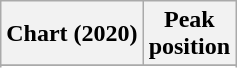<table class="wikitable sortable plainrowheaders" style="text-align:center">
<tr>
<th scope="col">Chart (2020)</th>
<th scope="col">Peak<br>position</th>
</tr>
<tr>
</tr>
<tr>
</tr>
</table>
